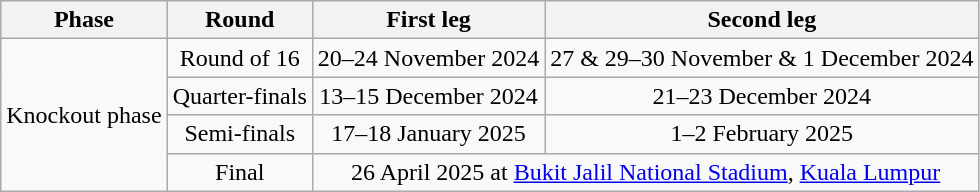<table class="wikitable" style="text-align:center">
<tr>
<th>Phase</th>
<th>Round</th>
<th>First leg</th>
<th>Second leg</th>
</tr>
<tr>
<td rowspan=4>Knockout phase</td>
<td>Round of 16</td>
<td>20–24 November 2024</td>
<td>27 & 29–30 November & 1 December 2024</td>
</tr>
<tr>
<td>Quarter-finals</td>
<td>13–15 December 2024</td>
<td>21–23 December 2024</td>
</tr>
<tr>
<td>Semi-finals</td>
<td>17–18 January 2025</td>
<td>1–2 February 2025</td>
</tr>
<tr>
<td>Final</td>
<td colspan=2>26 April 2025 at <a href='#'>Bukit Jalil National Stadium</a>, <a href='#'>Kuala Lumpur</a></td>
</tr>
</table>
